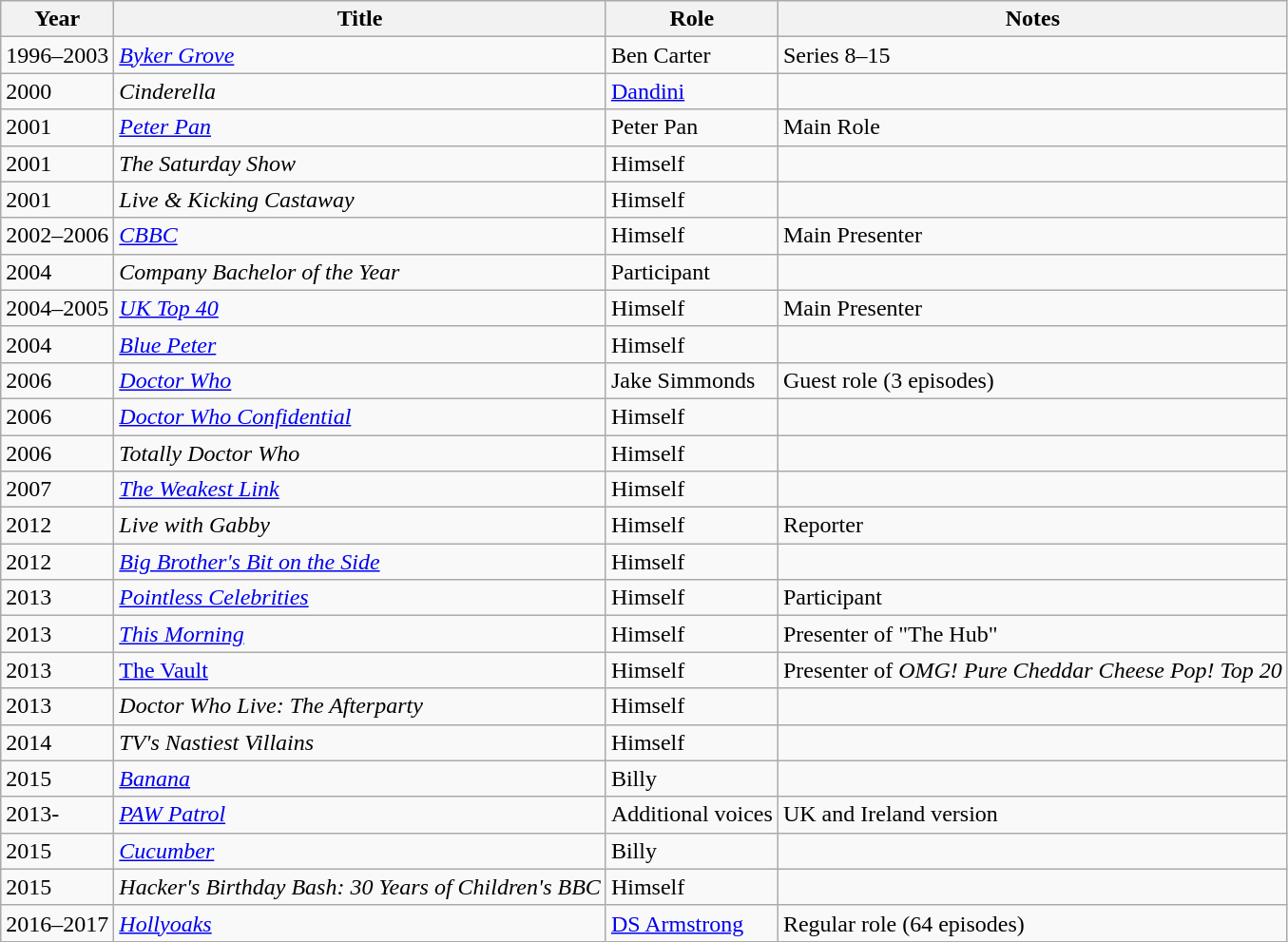<table class="wikitable">
<tr>
<th>Year</th>
<th>Title</th>
<th>Role</th>
<th>Notes</th>
</tr>
<tr>
<td>1996–2003</td>
<td><em><a href='#'>Byker Grove</a></em></td>
<td>Ben Carter</td>
<td>Series 8–15</td>
</tr>
<tr>
<td>2000</td>
<td><em>Cinderella</em></td>
<td><a href='#'>Dandini</a></td>
<td></td>
</tr>
<tr>
<td>2001</td>
<td><em><a href='#'>Peter Pan</a></em></td>
<td>Peter Pan</td>
<td>Main Role</td>
</tr>
<tr>
<td>2001</td>
<td><em>The Saturday Show</em></td>
<td>Himself</td>
<td></td>
</tr>
<tr>
<td>2001</td>
<td><em>Live & Kicking Castaway</em></td>
<td>Himself</td>
<td></td>
</tr>
<tr>
<td>2002–2006</td>
<td><em><a href='#'>CBBC</a></em></td>
<td>Himself</td>
<td>Main Presenter</td>
</tr>
<tr>
<td>2004</td>
<td><em>Company Bachelor of the Year</em></td>
<td>Participant</td>
<td></td>
</tr>
<tr>
<td>2004–2005</td>
<td><em><a href='#'>UK Top 40</a></em></td>
<td>Himself</td>
<td>Main Presenter</td>
</tr>
<tr>
<td>2004</td>
<td><em><a href='#'>Blue Peter</a></em></td>
<td>Himself</td>
<td></td>
</tr>
<tr>
<td>2006</td>
<td><em><a href='#'>Doctor Who</a></em></td>
<td>Jake Simmonds</td>
<td>Guest role (3 episodes)</td>
</tr>
<tr>
<td>2006</td>
<td><em><a href='#'>Doctor Who Confidential</a></em></td>
<td>Himself</td>
<td></td>
</tr>
<tr>
<td>2006</td>
<td><em>Totally Doctor Who</em></td>
<td>Himself</td>
<td></td>
</tr>
<tr>
<td>2007</td>
<td><em><a href='#'>The Weakest Link</a></em></td>
<td>Himself</td>
<td></td>
</tr>
<tr>
<td>2012</td>
<td><em>Live with Gabby</em></td>
<td>Himself</td>
<td>Reporter</td>
</tr>
<tr>
<td>2012</td>
<td><em><a href='#'>Big Brother's Bit on the Side</a></em></td>
<td>Himself</td>
<td></td>
</tr>
<tr>
<td>2013</td>
<td><em><a href='#'>Pointless Celebrities</a></em></td>
<td>Himself</td>
<td>Participant</td>
</tr>
<tr>
<td>2013</td>
<td><em><a href='#'>This Morning</a></em></td>
<td>Himself</td>
<td>Presenter of "The Hub"</td>
</tr>
<tr>
<td>2013</td>
<td><a href='#'>The Vault</a></td>
<td>Himself</td>
<td>Presenter of <em>OMG! Pure Cheddar Cheese Pop! Top 20</em></td>
</tr>
<tr>
<td>2013</td>
<td><em>Doctor Who Live: The Afterparty</em></td>
<td>Himself</td>
<td></td>
</tr>
<tr>
<td>2014</td>
<td><em>TV's Nastiest Villains</em></td>
<td>Himself</td>
<td></td>
</tr>
<tr>
<td>2015</td>
<td><em><a href='#'>Banana</a></em></td>
<td>Billy</td>
<td></td>
</tr>
<tr>
<td>2013-</td>
<td><em><a href='#'>PAW Patrol</a></em></td>
<td>Additional voices</td>
<td>UK and Ireland version</td>
</tr>
<tr>
<td>2015</td>
<td><em><a href='#'>Cucumber</a></em></td>
<td>Billy</td>
<td></td>
</tr>
<tr>
<td>2015</td>
<td><em>Hacker's Birthday Bash: 30 Years of Children's BBC</em></td>
<td>Himself </td>
<td></td>
</tr>
<tr>
<td>2016–2017</td>
<td><em><a href='#'>Hollyoaks</a></em></td>
<td><a href='#'>DS Armstrong</a></td>
<td>Regular role (64 episodes)</td>
</tr>
</table>
